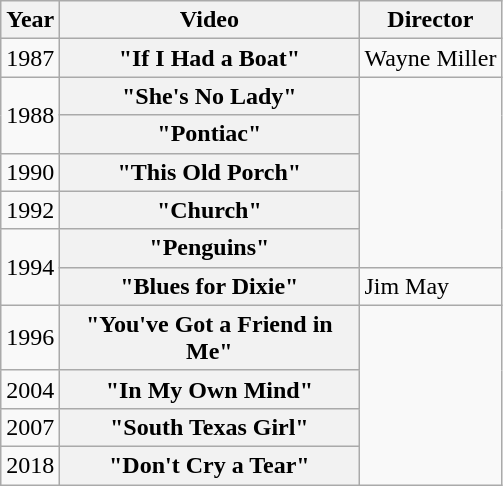<table class="wikitable plainrowheaders">
<tr>
<th>Year</th>
<th style="width:12em;">Video</th>
<th>Director</th>
</tr>
<tr>
<td>1987</td>
<th scope="row">"If I Had a Boat"</th>
<td>Wayne Miller</td>
</tr>
<tr>
<td rowspan="2">1988</td>
<th scope="row">"She's No Lady"</th>
</tr>
<tr>
<th scope="row">"Pontiac"</th>
</tr>
<tr>
<td>1990</td>
<th scope="row">"This Old Porch"</th>
</tr>
<tr>
<td>1992</td>
<th scope="row">"Church"</th>
</tr>
<tr>
<td rowspan="2">1994</td>
<th scope="row">"Penguins"</th>
</tr>
<tr>
<th scope="row">"Blues for Dixie"</th>
<td>Jim May</td>
</tr>
<tr>
<td>1996</td>
<th scope="row">"You've Got a Friend in Me"</th>
</tr>
<tr>
<td>2004</td>
<th scope="row">"In My Own Mind"</th>
</tr>
<tr>
<td>2007</td>
<th scope="row">"South Texas Girl"</th>
</tr>
<tr>
<td>2018</td>
<th scope="row">"Don't Cry a Tear"</th>
</tr>
</table>
